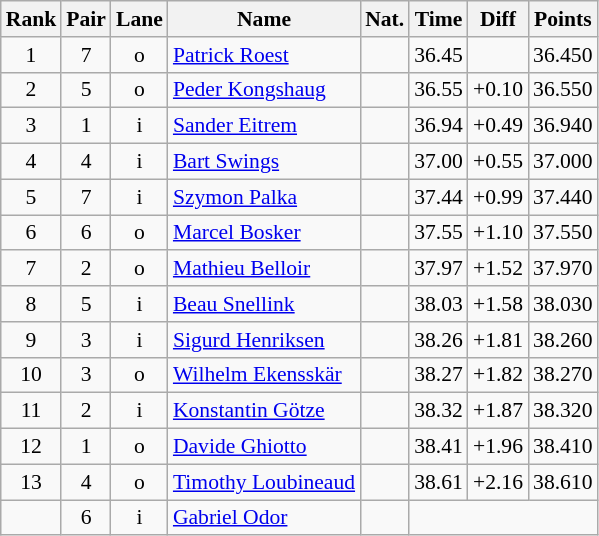<table class="wikitable sortable" style="text-align:center; font-size:90%">
<tr>
<th>Rank</th>
<th>Pair</th>
<th>Lane</th>
<th>Name</th>
<th>Nat.</th>
<th>Time</th>
<th>Diff</th>
<th>Points</th>
</tr>
<tr>
<td>1</td>
<td>7</td>
<td>o</td>
<td align=left><a href='#'>Patrick Roest</a></td>
<td></td>
<td>36.45</td>
<td></td>
<td>36.450</td>
</tr>
<tr>
<td>2</td>
<td>5</td>
<td>o</td>
<td align=left><a href='#'>Peder Kongshaug</a></td>
<td></td>
<td>36.55</td>
<td>+0.10</td>
<td>36.550</td>
</tr>
<tr>
<td>3</td>
<td>1</td>
<td>i</td>
<td align=left><a href='#'>Sander Eitrem</a></td>
<td></td>
<td>36.94</td>
<td>+0.49</td>
<td>36.940</td>
</tr>
<tr>
<td>4</td>
<td>4</td>
<td>i</td>
<td align=left><a href='#'>Bart Swings</a></td>
<td></td>
<td>37.00</td>
<td>+0.55</td>
<td>37.000</td>
</tr>
<tr>
<td>5</td>
<td>7</td>
<td>i</td>
<td align=left><a href='#'>Szymon Palka</a></td>
<td></td>
<td>37.44</td>
<td>+0.99</td>
<td>37.440</td>
</tr>
<tr>
<td>6</td>
<td>6</td>
<td>o</td>
<td align=left><a href='#'>Marcel Bosker</a></td>
<td></td>
<td>37.55</td>
<td>+1.10</td>
<td>37.550</td>
</tr>
<tr>
<td>7</td>
<td>2</td>
<td>o</td>
<td align=left><a href='#'>Mathieu Belloir</a></td>
<td></td>
<td>37.97</td>
<td>+1.52</td>
<td>37.970</td>
</tr>
<tr>
<td>8</td>
<td>5</td>
<td>i</td>
<td align=left><a href='#'>Beau Snellink</a></td>
<td></td>
<td>38.03</td>
<td>+1.58</td>
<td>38.030</td>
</tr>
<tr>
<td>9</td>
<td>3</td>
<td>i</td>
<td align=left><a href='#'>Sigurd Henriksen</a></td>
<td></td>
<td>38.26</td>
<td>+1.81</td>
<td>38.260</td>
</tr>
<tr>
<td>10</td>
<td>3</td>
<td>o</td>
<td align=left><a href='#'>Wilhelm Ekensskär</a></td>
<td></td>
<td>38.27</td>
<td>+1.82</td>
<td>38.270</td>
</tr>
<tr>
<td>11</td>
<td>2</td>
<td>i</td>
<td align=left><a href='#'>Konstantin Götze</a></td>
<td></td>
<td>38.32</td>
<td>+1.87</td>
<td>38.320</td>
</tr>
<tr>
<td>12</td>
<td>1</td>
<td>o</td>
<td align=left><a href='#'>Davide Ghiotto</a></td>
<td></td>
<td>38.41</td>
<td>+1.96</td>
<td>38.410</td>
</tr>
<tr>
<td>13</td>
<td>4</td>
<td>o</td>
<td align=left><a href='#'>Timothy Loubineaud</a></td>
<td></td>
<td>38.61</td>
<td>+2.16</td>
<td>38.610</td>
</tr>
<tr>
<td></td>
<td>6</td>
<td>i</td>
<td align=left><a href='#'>Gabriel Odor</a></td>
<td></td>
<td colspan=3></td>
</tr>
</table>
